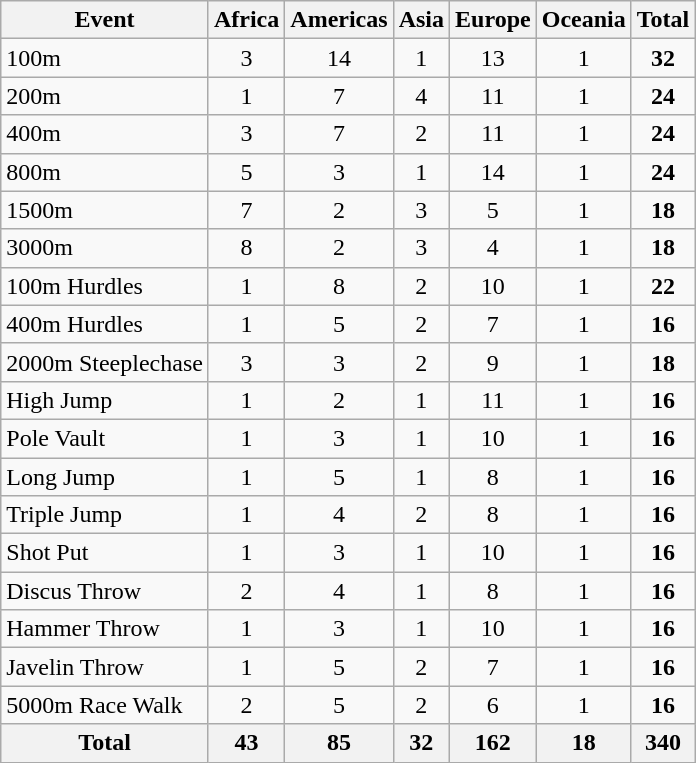<table class="wikitable">
<tr>
<th>Event</th>
<th>Africa</th>
<th>Americas</th>
<th>Asia</th>
<th>Europe</th>
<th>Oceania</th>
<th>Total</th>
</tr>
<tr align=center>
<td align=left>100m</td>
<td>3</td>
<td>14</td>
<td>1</td>
<td>13</td>
<td>1</td>
<td><strong>32</strong></td>
</tr>
<tr align=center>
<td align=left>200m</td>
<td>1</td>
<td>7</td>
<td>4</td>
<td>11</td>
<td>1</td>
<td><strong>24</strong></td>
</tr>
<tr align=center>
<td align=left>400m</td>
<td>3</td>
<td>7</td>
<td>2</td>
<td>11</td>
<td>1</td>
<td><strong>24</strong></td>
</tr>
<tr align=center>
<td align=left>800m</td>
<td>5</td>
<td>3</td>
<td>1</td>
<td>14</td>
<td>1</td>
<td><strong>24</strong></td>
</tr>
<tr align=center>
<td align=left>1500m</td>
<td>7</td>
<td>2</td>
<td>3</td>
<td>5</td>
<td>1</td>
<td><strong>18</strong></td>
</tr>
<tr align=center>
<td align=left>3000m</td>
<td>8</td>
<td>2</td>
<td>3</td>
<td>4</td>
<td>1</td>
<td><strong>18</strong></td>
</tr>
<tr align=center>
<td align=left>100m Hurdles</td>
<td>1</td>
<td>8</td>
<td>2</td>
<td>10</td>
<td>1</td>
<td><strong>22</strong></td>
</tr>
<tr align=center>
<td align=left>400m Hurdles</td>
<td>1</td>
<td>5</td>
<td>2</td>
<td>7</td>
<td>1</td>
<td><strong>16</strong></td>
</tr>
<tr align=center>
<td align=left>2000m Steeplechase</td>
<td>3</td>
<td>3</td>
<td>2</td>
<td>9</td>
<td>1</td>
<td><strong>18</strong></td>
</tr>
<tr align=center>
<td align=left>High Jump</td>
<td>1</td>
<td>2</td>
<td>1</td>
<td>11</td>
<td>1</td>
<td><strong>16</strong></td>
</tr>
<tr align=center>
<td align=left>Pole Vault</td>
<td>1</td>
<td>3</td>
<td>1</td>
<td>10</td>
<td>1</td>
<td><strong>16</strong></td>
</tr>
<tr align=center>
<td align=left>Long Jump</td>
<td>1</td>
<td>5</td>
<td>1</td>
<td>8</td>
<td>1</td>
<td><strong>16</strong></td>
</tr>
<tr align=center>
<td align=left>Triple Jump</td>
<td>1</td>
<td>4</td>
<td>2</td>
<td>8</td>
<td>1</td>
<td><strong>16</strong></td>
</tr>
<tr align=center>
<td align=left>Shot Put</td>
<td>1</td>
<td>3</td>
<td>1</td>
<td>10</td>
<td>1</td>
<td><strong>16</strong></td>
</tr>
<tr align=center>
<td align=left>Discus Throw</td>
<td>2</td>
<td>4</td>
<td>1</td>
<td>8</td>
<td>1</td>
<td><strong>16</strong></td>
</tr>
<tr align=center>
<td align=left>Hammer Throw</td>
<td>1</td>
<td>3</td>
<td>1</td>
<td>10</td>
<td>1</td>
<td><strong>16</strong></td>
</tr>
<tr align=center>
<td align=left>Javelin Throw</td>
<td>1</td>
<td>5</td>
<td>2</td>
<td>7</td>
<td>1</td>
<td><strong>16</strong></td>
</tr>
<tr align=center>
<td align=left>5000m Race Walk</td>
<td>2</td>
<td>5</td>
<td>2</td>
<td>6</td>
<td>1</td>
<td><strong>16</strong></td>
</tr>
<tr>
<th>Total</th>
<th>43</th>
<th>85</th>
<th>32</th>
<th>162</th>
<th>18</th>
<th>340</th>
</tr>
</table>
